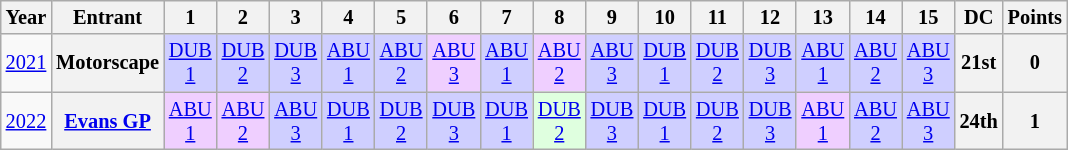<table class="wikitable" style="text-align:center; font-size:85%">
<tr>
<th>Year</th>
<th>Entrant</th>
<th>1</th>
<th>2</th>
<th>3</th>
<th>4</th>
<th>5</th>
<th>6</th>
<th>7</th>
<th>8</th>
<th>9</th>
<th>10</th>
<th>11</th>
<th>12</th>
<th>13</th>
<th>14</th>
<th>15</th>
<th>DC</th>
<th>Points</th>
</tr>
<tr>
<td><a href='#'>2021</a></td>
<th nowrap>Motorscape</th>
<td style="background:#CFCFFF;"><a href='#'>DUB<br>1</a><br></td>
<td style="background:#CFCFFF;"><a href='#'>DUB<br>2</a><br></td>
<td style="background:#CFCFFF;"><a href='#'>DUB<br>3</a><br></td>
<td style="background:#CFCFFF;"><a href='#'>ABU<br>1</a><br></td>
<td style="background:#CFCFFF;"><a href='#'>ABU<br>2</a><br></td>
<td style="background:#EFCFFF;"><a href='#'>ABU<br>3</a><br></td>
<td style="background:#CFCFFF;"><a href='#'>ABU<br>1</a><br></td>
<td style="background:#EFCFFF;"><a href='#'>ABU<br>2</a><br></td>
<td style="background:#CFCFFF;"><a href='#'>ABU<br>3</a><br></td>
<td style="background:#CFCFFF;"><a href='#'>DUB<br>1</a><br></td>
<td style="background:#CFCFFF;"><a href='#'>DUB<br>2</a><br></td>
<td style="background:#CFCFFF;"><a href='#'>DUB<br>3</a><br></td>
<td style="background:#CFCFFF;"><a href='#'>ABU<br>1</a><br></td>
<td style="background:#CFCFFF;"><a href='#'>ABU<br>2</a><br></td>
<td style="background:#CFCFFF;"><a href='#'>ABU<br>3</a><br></td>
<th>21st</th>
<th>0</th>
</tr>
<tr>
<td><a href='#'>2022</a></td>
<th nowrap><a href='#'>Evans GP</a></th>
<td style="background:#EFCFFF;"><a href='#'>ABU<br>1</a><br></td>
<td style="background:#EFCFFF;"><a href='#'>ABU<br>2</a><br></td>
<td style="background:#CFCFFF;"><a href='#'>ABU<br>3</a><br></td>
<td style="background:#CFCFFF;"><a href='#'>DUB<br>1</a><br></td>
<td style="background:#CFCFFF;"><a href='#'>DUB<br>2</a><br></td>
<td style="background:#CFCFFF;"><a href='#'>DUB<br>3</a><br></td>
<td style="background:#CFCFFF;"><a href='#'>DUB<br>1</a><br></td>
<td style="background:#DFFFDF;"><a href='#'>DUB<br>2</a><br></td>
<td style="background:#CFCFFF;"><a href='#'>DUB<br>3</a><br></td>
<td style="background:#CFCFFF;"><a href='#'>DUB<br>1</a><br></td>
<td style="background:#CFCFFF;"><a href='#'>DUB<br>2</a><br></td>
<td style="background:#CFCFFF;"><a href='#'>DUB<br>3</a><br></td>
<td style="background:#EFCFFF;"><a href='#'>ABU<br>1</a><br></td>
<td style="background:#CFCFFF;"><a href='#'>ABU<br>2</a><br></td>
<td style="background:#CFCFFF;"><a href='#'>ABU<br>3</a><br></td>
<th>24th</th>
<th>1</th>
</tr>
</table>
